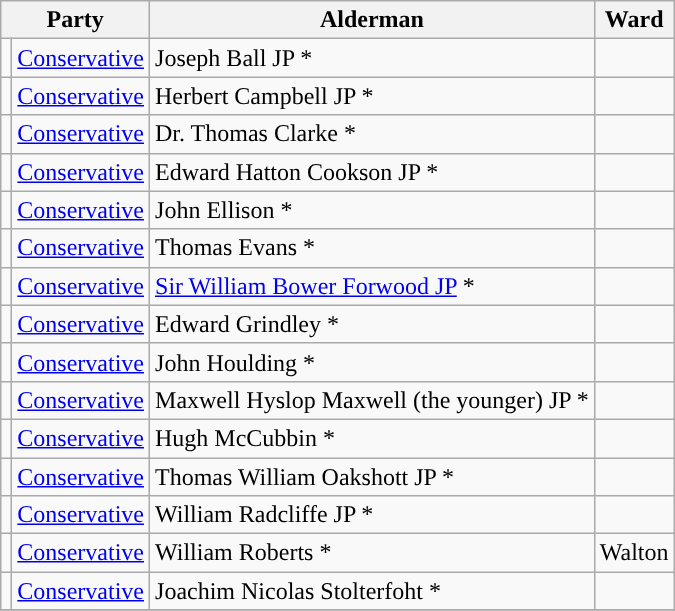<table class="wikitable">
<tr>
<th colspan="2">Party</th>
<th>Alderman</th>
<th>Ward</th>
</tr>
<tr>
<td style="background-color:"></td>
<td><a href='#'>Conservative</a></td>
<td>Joseph Ball JP *</td>
</tr>
<tr>
<td style="background-color:"></td>
<td><a href='#'>Conservative</a></td>
<td>Herbert Campbell JP *</td>
<td></td>
</tr>
<tr>
<td style="background-color:"></td>
<td><a href='#'>Conservative</a></td>
<td>Dr. Thomas Clarke *</td>
<td></td>
</tr>
<tr>
<td style="background-color:"></td>
<td><a href='#'>Conservative</a></td>
<td>Edward Hatton Cookson JP *</td>
<td></td>
</tr>
<tr>
<td style="background-color:"></td>
<td><a href='#'>Conservative</a></td>
<td>John Ellison *</td>
<td></td>
</tr>
<tr>
<td style="background-color:"></td>
<td><a href='#'>Conservative</a></td>
<td>Thomas Evans *</td>
<td></td>
</tr>
<tr>
<td style="background-color:"></td>
<td><a href='#'>Conservative</a></td>
<td><a href='#'>Sir William Bower Forwood JP</a> *</td>
<td></td>
</tr>
<tr>
<td style="background-color:"></td>
<td><a href='#'>Conservative</a></td>
<td>Edward Grindley *</td>
<td></td>
</tr>
<tr>
<td style="background-color:"></td>
<td><a href='#'>Conservative</a></td>
<td>John Houlding *</td>
<td></td>
</tr>
<tr>
<td style="background-color:"></td>
<td><a href='#'>Conservative</a></td>
<td>Maxwell Hyslop Maxwell (the younger) JP *</td>
<td></td>
</tr>
<tr>
<td style="background-color:"></td>
<td><a href='#'>Conservative</a></td>
<td>Hugh McCubbin *</td>
<td></td>
</tr>
<tr>
<td style="background-color:"></td>
<td><a href='#'>Conservative</a></td>
<td>Thomas William Oakshott JP *</td>
<td></td>
</tr>
<tr>
<td style="background-color:"></td>
<td><a href='#'>Conservative</a></td>
<td>William Radcliffe JP *</td>
<td></td>
</tr>
<tr>
<td style="background-color:"></td>
<td><a href='#'>Conservative</a></td>
<td>William Roberts *</td>
<td>Walton</td>
</tr>
<tr>
<td style="background-color:"></td>
<td><a href='#'>Conservative</a></td>
<td>Joachim Nicolas Stolterfoht *</td>
<td></td>
</tr>
<tr>
</tr>
</table>
